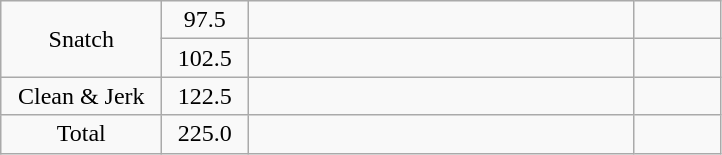<table class = "wikitable" style="text-align:center;">
<tr>
<td rowspan=2 width=100>Snatch</td>
<td width=50>97.5</td>
<td width=250 align=left></td>
<td width=50></td>
</tr>
<tr>
<td>102.5</td>
<td align=left></td>
<td></td>
</tr>
<tr>
<td>Clean & Jerk</td>
<td>122.5</td>
<td align=left></td>
<td></td>
</tr>
<tr>
<td>Total</td>
<td>225.0</td>
<td align=left></td>
<td></td>
</tr>
</table>
